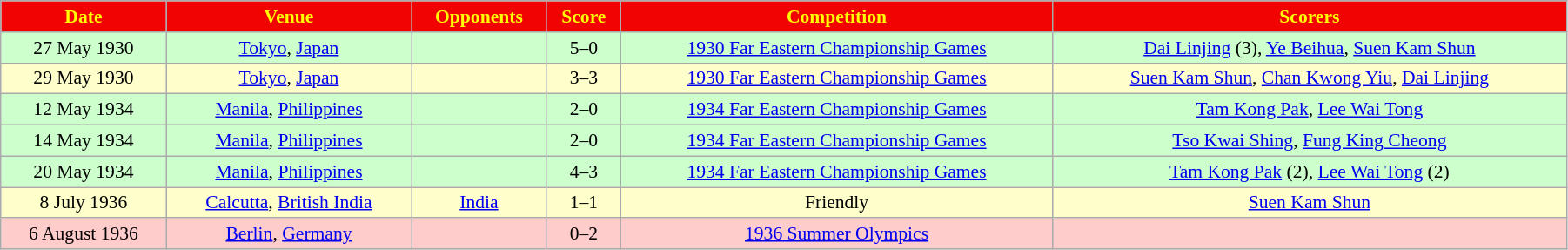<table width=95% class="wikitable" style="text-align: center; font-size: 90%">
<tr bgcolor=#F00300 style="color:yellow">
<td><strong>Date</strong></td>
<td><strong>Venue</strong></td>
<td><strong>Opponents</strong></td>
<td><strong>Score</strong></td>
<td><strong>Competition</strong></td>
<td><strong>Scorers</strong></td>
</tr>
<tr bgcolor=#CCFFCC>
<td>27 May 1930</td>
<td><a href='#'>Tokyo</a>, <a href='#'>Japan</a></td>
<td></td>
<td>5–0</td>
<td><a href='#'>1930 Far Eastern Championship Games</a></td>
<td><a href='#'>Dai Linjing</a> (3), <a href='#'>Ye Beihua</a>, <a href='#'>Suen Kam Shun</a></td>
</tr>
<tr bgcolor=#FFFFCC>
<td>29 May 1930</td>
<td><a href='#'>Tokyo</a>, <a href='#'>Japan</a></td>
<td></td>
<td>3–3</td>
<td><a href='#'>1930 Far Eastern Championship Games</a></td>
<td><a href='#'>Suen Kam Shun</a>, <a href='#'>Chan Kwong Yiu</a>, <a href='#'>Dai Linjing</a></td>
</tr>
<tr bgcolor=#CCFFCC>
<td>12 May 1934</td>
<td><a href='#'>Manila</a>, <a href='#'>Philippines</a></td>
<td></td>
<td>2–0</td>
<td><a href='#'>1934 Far Eastern Championship Games</a></td>
<td><a href='#'>Tam Kong Pak</a>, <a href='#'>Lee Wai Tong</a></td>
</tr>
<tr bgcolor=#CCFFCC>
<td>14 May 1934</td>
<td><a href='#'>Manila</a>, <a href='#'>Philippines</a></td>
<td></td>
<td>2–0</td>
<td><a href='#'>1934 Far Eastern Championship Games</a></td>
<td><a href='#'>Tso Kwai Shing</a>, <a href='#'>Fung King Cheong</a></td>
</tr>
<tr bgcolor=#CCFFCC>
<td>20 May 1934</td>
<td><a href='#'>Manila</a>, <a href='#'>Philippines</a></td>
<td></td>
<td>4–3</td>
<td><a href='#'>1934 Far Eastern Championship Games</a></td>
<td><a href='#'>Tam Kong Pak</a> (2), <a href='#'>Lee Wai Tong</a> (2)</td>
</tr>
<tr bgcolor=#FFFFCC>
<td>8 July 1936 </td>
<td><a href='#'>Calcutta</a>, <a href='#'>British India</a></td>
<td> <a href='#'>India</a></td>
<td>1–1</td>
<td>Friendly</td>
<td><a href='#'>Suen Kam Shun</a></td>
</tr>
<tr bgcolor=#FFCCCC>
<td>6 August 1936</td>
<td><a href='#'>Berlin</a>, <a href='#'>Germany</a></td>
<td></td>
<td>0–2</td>
<td><a href='#'>1936 Summer Olympics</a></td>
<td></td>
</tr>
</table>
